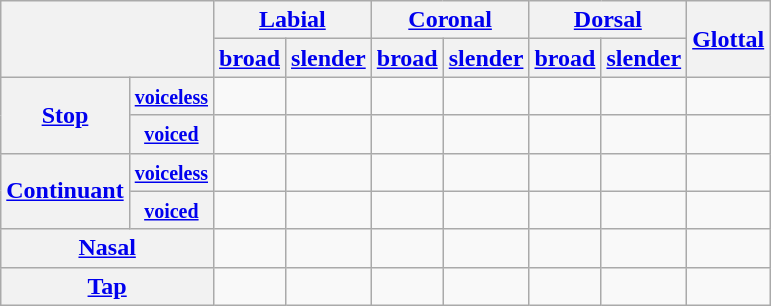<table class="wikitable" style="text-align:center">
<tr>
<th rowspan="2" colspan="2"></th>
<th colspan="2"><a href='#'>Labial</a></th>
<th colspan="2"><a href='#'>Coronal</a></th>
<th colspan="2"><a href='#'>Dorsal</a></th>
<th rowspan="2"><a href='#'>Glottal</a></th>
</tr>
<tr class=small>
<th><a href='#'>broad</a></th>
<th><a href='#'>slender</a></th>
<th><a href='#'>broad</a></th>
<th><a href='#'>slender</a></th>
<th><a href='#'>broad</a></th>
<th><a href='#'>slender</a></th>
</tr>
<tr>
<th rowspan="2"><a href='#'>Stop</a></th>
<th><small><a href='#'>voiceless</a></small></th>
<td></td>
<td></td>
<td></td>
<td></td>
<td></td>
<td></td>
<td></td>
</tr>
<tr>
<th><small><a href='#'>voiced</a></small></th>
<td></td>
<td></td>
<td></td>
<td></td>
<td></td>
<td></td>
<td></td>
</tr>
<tr>
<th rowspan="2"><a href='#'>Continuant</a></th>
<th><small><a href='#'>voiceless</a></small></th>
<td></td>
<td></td>
<td></td>
<td></td>
<td></td>
<td></td>
<td></td>
</tr>
<tr>
<th><small><a href='#'>voiced</a></small></th>
<td></td>
<td></td>
<td></td>
<td></td>
<td></td>
<td></td>
<td></td>
</tr>
<tr>
<th colspan="2"><a href='#'>Nasal</a></th>
<td></td>
<td></td>
<td></td>
<td></td>
<td></td>
<td></td>
<td></td>
</tr>
<tr>
<th colspan=2><a href='#'>Tap</a></th>
<td></td>
<td></td>
<td></td>
<td></td>
<td></td>
<td></td>
<td></td>
</tr>
</table>
